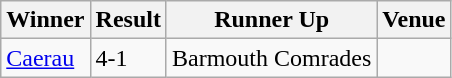<table class="wikitable">
<tr>
<th>Winner</th>
<th>Result</th>
<th>Runner Up</th>
<th>Venue</th>
</tr>
<tr>
<td><a href='#'>Caerau</a></td>
<td>4-1</td>
<td>Barmouth Comrades</td>
<td></td>
</tr>
</table>
